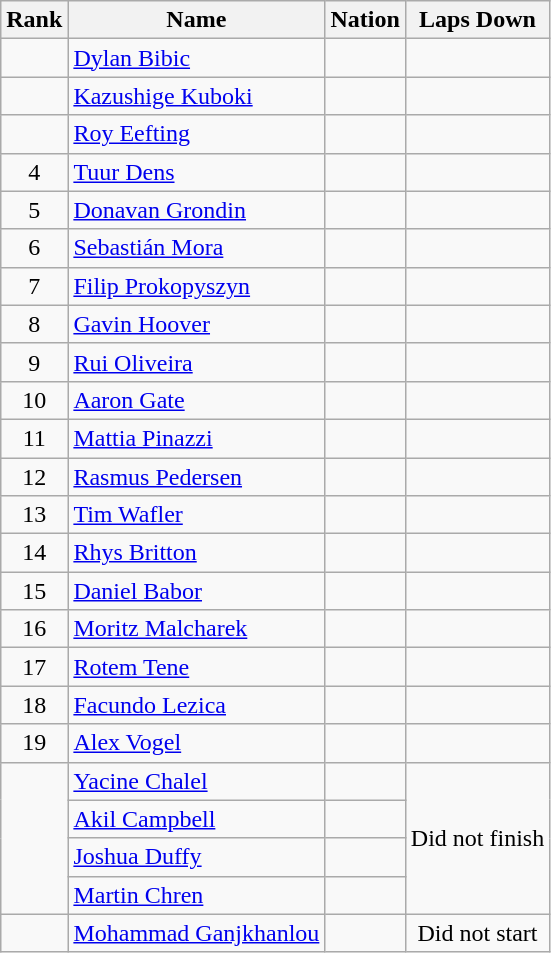<table class="wikitable sortable" style="text-align:center">
<tr>
<th>Rank</th>
<th>Name</th>
<th>Nation</th>
<th>Laps Down</th>
</tr>
<tr>
<td></td>
<td align=left><a href='#'>Dylan Bibic</a></td>
<td align=left></td>
<td></td>
</tr>
<tr>
<td></td>
<td align=left><a href='#'>Kazushige Kuboki</a></td>
<td align=left></td>
<td></td>
</tr>
<tr>
<td></td>
<td align=left><a href='#'>Roy Eefting</a></td>
<td align=left></td>
<td></td>
</tr>
<tr>
<td>4</td>
<td align=left><a href='#'>Tuur Dens</a></td>
<td align=left></td>
<td></td>
</tr>
<tr>
<td>5</td>
<td align=left><a href='#'>Donavan Grondin</a></td>
<td align=left></td>
<td></td>
</tr>
<tr>
<td>6</td>
<td align=left><a href='#'>Sebastián Mora</a></td>
<td align=left></td>
<td></td>
</tr>
<tr>
<td>7</td>
<td align=left><a href='#'>Filip Prokopyszyn</a></td>
<td align=left></td>
<td></td>
</tr>
<tr>
<td>8</td>
<td align=left><a href='#'>Gavin Hoover</a></td>
<td align=left></td>
<td></td>
</tr>
<tr>
<td>9</td>
<td align=left><a href='#'>Rui Oliveira</a></td>
<td align=left></td>
<td></td>
</tr>
<tr>
<td>10</td>
<td align=left><a href='#'>Aaron Gate</a></td>
<td align=left></td>
<td></td>
</tr>
<tr>
<td>11</td>
<td align=left><a href='#'>Mattia Pinazzi</a></td>
<td align=left></td>
<td></td>
</tr>
<tr>
<td>12</td>
<td align=left><a href='#'>Rasmus Pedersen</a></td>
<td align=left></td>
<td></td>
</tr>
<tr>
<td>13</td>
<td align=left><a href='#'>Tim Wafler</a></td>
<td align=left></td>
<td></td>
</tr>
<tr>
<td>14</td>
<td align=left><a href='#'>Rhys Britton</a></td>
<td align=left></td>
<td></td>
</tr>
<tr>
<td>15</td>
<td align=left><a href='#'>Daniel Babor</a></td>
<td align=left></td>
<td></td>
</tr>
<tr>
<td>16</td>
<td align=left><a href='#'>Moritz Malcharek</a></td>
<td align=left></td>
<td></td>
</tr>
<tr>
<td>17</td>
<td align=left><a href='#'>Rotem Tene</a></td>
<td align=left></td>
<td></td>
</tr>
<tr>
<td>18</td>
<td align=left><a href='#'>Facundo Lezica</a></td>
<td align=left></td>
<td></td>
</tr>
<tr>
<td>19</td>
<td align=left><a href='#'>Alex Vogel</a></td>
<td align=left></td>
<td></td>
</tr>
<tr>
<td rowspan=4></td>
<td align=left><a href='#'>Yacine Chalel</a></td>
<td align=left></td>
<td rowspan=4>Did not finish</td>
</tr>
<tr>
<td align=left><a href='#'>Akil Campbell</a></td>
<td align=left></td>
</tr>
<tr>
<td align=left><a href='#'>Joshua Duffy</a></td>
<td align=left></td>
</tr>
<tr>
<td align=left><a href='#'>Martin Chren</a></td>
<td align=left></td>
</tr>
<tr>
<td></td>
<td align=left><a href='#'>Mohammad Ganjkhanlou</a></td>
<td align=left></td>
<td>Did not start</td>
</tr>
</table>
